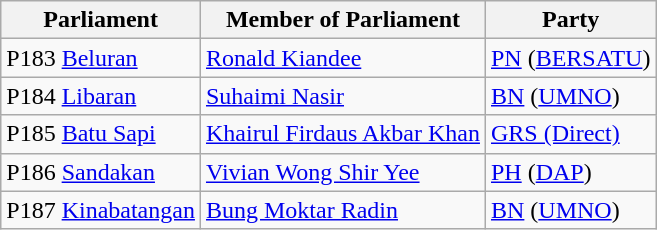<table class="wikitable">
<tr>
<th>Parliament</th>
<th>Member of Parliament</th>
<th>Party</th>
</tr>
<tr>
<td>P183 <a href='#'>Beluran</a></td>
<td><a href='#'>Ronald Kiandee</a></td>
<td><a href='#'>PN</a> (<a href='#'>BERSATU</a>)</td>
</tr>
<tr>
<td>P184 <a href='#'>Libaran</a></td>
<td><a href='#'>Suhaimi Nasir</a></td>
<td><a href='#'>BN</a> (<a href='#'>UMNO</a>)</td>
</tr>
<tr>
<td>P185 <a href='#'>Batu Sapi</a></td>
<td><a href='#'>Khairul Firdaus Akbar Khan</a></td>
<td><a href='#'>GRS (Direct)</a></td>
</tr>
<tr>
<td>P186 <a href='#'>Sandakan</a></td>
<td><a href='#'>Vivian Wong Shir Yee</a></td>
<td><a href='#'>PH</a> (<a href='#'>DAP</a>)</td>
</tr>
<tr>
<td>P187 <a href='#'>Kinabatangan</a></td>
<td><a href='#'>Bung Moktar Radin</a></td>
<td><a href='#'>BN</a> (<a href='#'>UMNO</a>)</td>
</tr>
</table>
